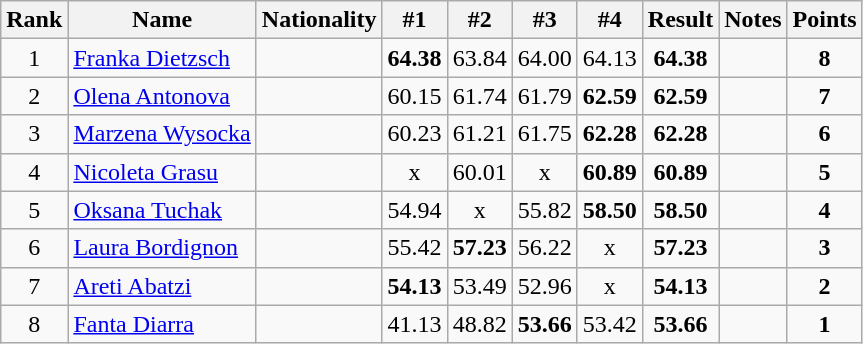<table class="wikitable sortable" style="text-align:center">
<tr>
<th>Rank</th>
<th>Name</th>
<th>Nationality</th>
<th>#1</th>
<th>#2</th>
<th>#3</th>
<th>#4</th>
<th>Result</th>
<th>Notes</th>
<th>Points</th>
</tr>
<tr>
<td>1</td>
<td align=left><a href='#'>Franka Dietzsch</a></td>
<td align=left></td>
<td><strong>64.38</strong></td>
<td>63.84</td>
<td>64.00</td>
<td>64.13</td>
<td><strong>64.38</strong></td>
<td></td>
<td><strong>8</strong></td>
</tr>
<tr>
<td>2</td>
<td align=left><a href='#'>Olena Antonova</a></td>
<td align=left></td>
<td>60.15</td>
<td>61.74</td>
<td>61.79</td>
<td><strong>62.59</strong></td>
<td><strong>62.59</strong></td>
<td></td>
<td><strong>7</strong></td>
</tr>
<tr>
<td>3</td>
<td align=left><a href='#'>Marzena Wysocka</a></td>
<td align=left></td>
<td>60.23</td>
<td>61.21</td>
<td>61.75</td>
<td><strong>62.28</strong></td>
<td><strong>62.28</strong></td>
<td></td>
<td><strong>6</strong></td>
</tr>
<tr>
<td>4</td>
<td align=left><a href='#'>Nicoleta Grasu</a></td>
<td align=left></td>
<td>x</td>
<td>60.01</td>
<td>x</td>
<td><strong>60.89</strong></td>
<td><strong>60.89</strong></td>
<td></td>
<td><strong>5</strong></td>
</tr>
<tr>
<td>5</td>
<td align=left><a href='#'>Oksana Tuchak</a></td>
<td align=left></td>
<td>54.94</td>
<td>x</td>
<td>55.82</td>
<td><strong>58.50</strong></td>
<td><strong>58.50</strong></td>
<td></td>
<td><strong>4</strong></td>
</tr>
<tr>
<td>6</td>
<td align=left><a href='#'>Laura Bordignon</a></td>
<td align=left></td>
<td>55.42</td>
<td><strong>57.23</strong></td>
<td>56.22</td>
<td>x</td>
<td><strong>57.23</strong></td>
<td></td>
<td><strong>3</strong></td>
</tr>
<tr>
<td>7</td>
<td align=left><a href='#'>Areti Abatzi</a></td>
<td align=left></td>
<td><strong>54.13</strong></td>
<td>53.49</td>
<td>52.96</td>
<td>x</td>
<td><strong>54.13</strong></td>
<td></td>
<td><strong>2</strong></td>
</tr>
<tr>
<td>8</td>
<td align=left><a href='#'>Fanta Diarra</a></td>
<td align=left></td>
<td>41.13</td>
<td>48.82</td>
<td><strong>53.66</strong></td>
<td>53.42</td>
<td><strong>53.66</strong></td>
<td></td>
<td><strong>1</strong></td>
</tr>
</table>
